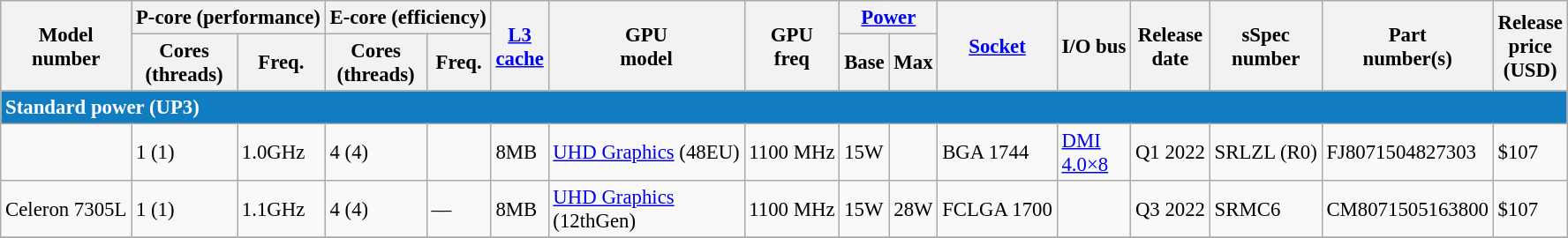<table class="wikitable" style="font-size:95%">
<tr>
<th rowspan=2>Model<br>number</th>
<th colspan=2>P-core (performance)</th>
<th colspan=2>E-core (efficiency)</th>
<th rowspan=2><a href='#'>L3<br>cache</a></th>
<th rowspan=2>GPU<br>model</th>
<th rowspan=2>GPU<br>freq</th>
<th colspan=2><a href='#'>Power</a></th>
<th rowspan=2><a href='#'>Socket</a></th>
<th rowspan=2>I/O bus</th>
<th rowspan=2>Release<br>date</th>
<th rowspan=2>sSpec<br>number</th>
<th rowspan=2>Part<br>number(s)</th>
<th rowspan=2>Release<br>price <br>(USD)</th>
</tr>
<tr>
<th>Cores<br>(threads)</th>
<th>Freq. </th>
<th>Cores<br>(threads)</th>
<th>Freq. </th>
<th>Base</th>
<th>Max</th>
</tr>
<tr>
<td align="left" colspan=20 style="background:#127cc1;color: white"><strong>Standard power (UP3)</strong></td>
</tr>
<tr>
<td></td>
<td>1 (1)</td>
<td>1.0GHz</td>
<td>4 (4)</td>
<td></td>
<td>8MB</td>
<td><a href='#'>UHD Graphics</a> (48EU)</td>
<td>1100 MHz</td>
<td>15W</td>
<td></td>
<td>BGA 1744</td>
<td><a href='#'>DMI <br>4.0×8</a></td>
<td>Q1 2022</td>
<td>SRLZL (R0)</td>
<td>FJ8071504827303</td>
<td>$107</td>
</tr>
<tr>
<td>Celeron 7305L</td>
<td>1 (1)</td>
<td>1.1GHz</td>
<td>4 (4)</td>
<td>—</td>
<td>8MB</td>
<td><a href='#'>UHD Graphics</a> <br>(12thGen)</td>
<td>1100 MHz</td>
<td>15W</td>
<td>28W</td>
<td>FCLGA 1700</td>
<td></td>
<td>Q3 2022</td>
<td>SRMC6</td>
<td>CM8071505163800</td>
<td>$107</td>
</tr>
<tr>
</tr>
</table>
